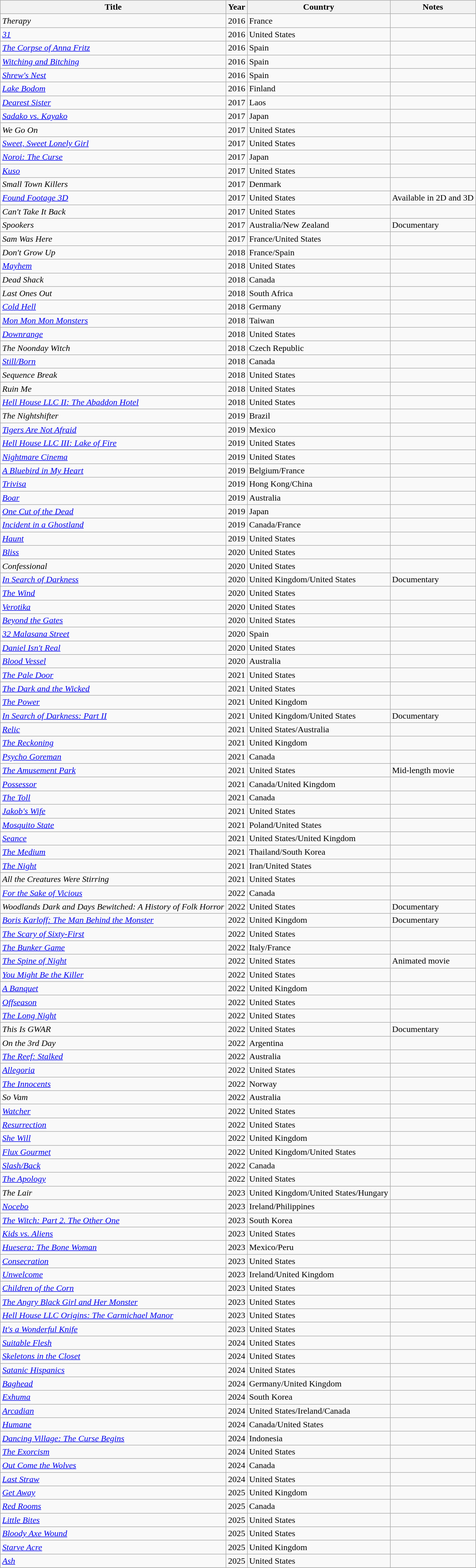<table class="wikitable">
<tr>
<th>Title</th>
<th>Year</th>
<th>Country</th>
<th>Notes</th>
</tr>
<tr>
<td><em>Therapy</em></td>
<td>2016</td>
<td>France</td>
<td></td>
</tr>
<tr>
<td><em><a href='#'>31</a></em></td>
<td>2016</td>
<td>United States</td>
<td></td>
</tr>
<tr>
<td><em><a href='#'>The Corpse of Anna Fritz</a></em></td>
<td>2016</td>
<td>Spain</td>
<td></td>
</tr>
<tr>
<td><em><a href='#'>Witching and Bitching</a></em></td>
<td>2016</td>
<td>Spain</td>
<td></td>
</tr>
<tr>
<td><em><a href='#'>Shrew's Nest</a></em></td>
<td>2016</td>
<td>Spain</td>
<td></td>
</tr>
<tr>
<td><em><a href='#'>Lake Bodom</a></em></td>
<td>2016</td>
<td>Finland</td>
<td></td>
</tr>
<tr>
<td><em><a href='#'>Dearest Sister</a></em></td>
<td>2017</td>
<td>Laos</td>
<td></td>
</tr>
<tr>
<td><em><a href='#'>Sadako vs. Kayako</a></em></td>
<td>2017</td>
<td>Japan</td>
<td></td>
</tr>
<tr>
<td><em>We Go On</em></td>
<td>2017</td>
<td>United States</td>
<td></td>
</tr>
<tr>
<td><em><a href='#'>Sweet, Sweet Lonely Girl</a></em></td>
<td>2017</td>
<td>United States</td>
<td></td>
</tr>
<tr>
<td><em><a href='#'>Noroi: The Curse</a></em></td>
<td>2017</td>
<td>Japan</td>
<td></td>
</tr>
<tr>
<td><em><a href='#'>Kuso</a></em></td>
<td>2017</td>
<td>United States</td>
<td></td>
</tr>
<tr>
<td><em>Small Town Killers</em></td>
<td>2017</td>
<td>Denmark</td>
<td></td>
</tr>
<tr>
<td><em><a href='#'>Found Footage 3D</a></em></td>
<td>2017</td>
<td>United States</td>
<td>Available in 2D and 3D</td>
</tr>
<tr>
<td><em>Can't Take It Back</em></td>
<td>2017</td>
<td>United States</td>
<td></td>
</tr>
<tr>
<td><em>Spookers</em></td>
<td>2017</td>
<td>Australia/New Zealand</td>
<td>Documentary</td>
</tr>
<tr>
<td><em>Sam Was Here</em></td>
<td>2017</td>
<td>France/United States</td>
<td></td>
</tr>
<tr>
<td><em>Don't Grow Up</em></td>
<td>2018</td>
<td>France/Spain</td>
<td></td>
</tr>
<tr>
<td><em><a href='#'>Mayhem</a></em></td>
<td>2018</td>
<td>United States</td>
<td></td>
</tr>
<tr>
<td><em>Dead Shack</em></td>
<td>2018</td>
<td>Canada</td>
<td></td>
</tr>
<tr>
<td><em>Last Ones Out</em></td>
<td>2018</td>
<td>South Africa</td>
<td></td>
</tr>
<tr>
<td><em><a href='#'>Cold Hell</a></em></td>
<td>2018</td>
<td>Germany</td>
<td></td>
</tr>
<tr>
<td><em><a href='#'>Mon Mon Mon Monsters</a></em></td>
<td>2018</td>
<td>Taiwan</td>
<td></td>
</tr>
<tr>
<td><em><a href='#'>Downrange</a></em></td>
<td>2018</td>
<td>United States</td>
<td></td>
</tr>
<tr>
<td><em>The Noonday Witch</em></td>
<td>2018</td>
<td>Czech Republic</td>
<td></td>
</tr>
<tr>
<td><em><a href='#'>Still/Born</a></em></td>
<td>2018</td>
<td>Canada</td>
<td></td>
</tr>
<tr>
<td><em>Sequence Break</em></td>
<td>2018</td>
<td>United States</td>
<td></td>
</tr>
<tr>
<td><em>Ruin Me</em></td>
<td>2018</td>
<td>United States</td>
<td></td>
</tr>
<tr>
<td><em><a href='#'>Hell House LLC II: The Abaddon Hotel</a></em></td>
<td>2018</td>
<td>United States</td>
<td></td>
</tr>
<tr>
<td><em>The Nightshifter</em></td>
<td>2019</td>
<td>Brazil</td>
<td></td>
</tr>
<tr>
<td><em><a href='#'>Tigers Are Not Afraid</a></em></td>
<td>2019</td>
<td>Mexico</td>
<td></td>
</tr>
<tr>
<td><em><a href='#'>Hell House LLC III: Lake of Fire</a></em></td>
<td>2019</td>
<td>United States</td>
<td></td>
</tr>
<tr>
<td><em><a href='#'>Nightmare Cinema</a></em></td>
<td>2019</td>
<td>United States</td>
<td></td>
</tr>
<tr>
<td><em><a href='#'>A Bluebird in My Heart</a></em></td>
<td>2019</td>
<td>Belgium/France</td>
<td></td>
</tr>
<tr>
<td><em><a href='#'>Trivisa</a></em></td>
<td>2019</td>
<td>Hong Kong/China</td>
<td></td>
</tr>
<tr>
<td><em><a href='#'>Boar</a></em></td>
<td>2019</td>
<td>Australia</td>
<td></td>
</tr>
<tr>
<td><em><a href='#'>One Cut of the Dead</a></em></td>
<td>2019</td>
<td>Japan</td>
<td></td>
</tr>
<tr>
<td><em><a href='#'>Incident in a Ghostland</a></em></td>
<td>2019</td>
<td>Canada/France</td>
<td></td>
</tr>
<tr>
<td><em><a href='#'>Haunt</a></em></td>
<td>2019</td>
<td>United States</td>
<td></td>
</tr>
<tr>
<td><em><a href='#'>Bliss</a></em></td>
<td>2020</td>
<td>United States</td>
<td></td>
</tr>
<tr>
<td><em>Confessional</em></td>
<td>2020</td>
<td>United States</td>
<td></td>
</tr>
<tr>
<td><em><a href='#'>In Search of Darkness</a></em></td>
<td>2020</td>
<td>United Kingdom/United States</td>
<td>Documentary</td>
</tr>
<tr>
<td><em><a href='#'>The Wind</a></em></td>
<td>2020</td>
<td>United States</td>
<td></td>
</tr>
<tr>
<td><em><a href='#'>Verotika</a></em></td>
<td>2020</td>
<td>United States</td>
<td></td>
</tr>
<tr>
<td><em><a href='#'>Beyond the Gates</a></em></td>
<td>2020</td>
<td>United States</td>
<td></td>
</tr>
<tr>
<td><em><a href='#'>32 Malasana Street</a></em></td>
<td>2020</td>
<td>Spain</td>
<td></td>
</tr>
<tr>
<td><em><a href='#'>Daniel Isn't Real</a></em></td>
<td>2020</td>
<td>United States</td>
<td></td>
</tr>
<tr>
<td><em><a href='#'>Blood Vessel</a></em></td>
<td>2020</td>
<td>Australia</td>
<td></td>
</tr>
<tr>
<td><em><a href='#'>The Pale Door</a></em></td>
<td>2021</td>
<td>United States</td>
<td></td>
</tr>
<tr>
<td><em><a href='#'>The Dark and the Wicked</a></em></td>
<td>2021</td>
<td>United States</td>
<td></td>
</tr>
<tr>
<td><em><a href='#'>The Power</a></em></td>
<td>2021</td>
<td>United Kingdom</td>
<td></td>
</tr>
<tr>
<td><em><a href='#'>In Search of Darkness: Part II</a></em></td>
<td>2021</td>
<td>United Kingdom/United States</td>
<td>Documentary</td>
</tr>
<tr>
<td><em><a href='#'>Relic</a></em></td>
<td>2021</td>
<td>United States/Australia</td>
<td></td>
</tr>
<tr>
<td><em><a href='#'>The Reckoning</a></em></td>
<td>2021</td>
<td>United Kingdom</td>
<td></td>
</tr>
<tr>
<td><em><a href='#'>Psycho Goreman</a></em></td>
<td>2021</td>
<td>Canada</td>
<td></td>
</tr>
<tr>
<td><em><a href='#'>The Amusement Park</a></em></td>
<td>2021</td>
<td>United States</td>
<td>Mid-length movie</td>
</tr>
<tr>
<td><em><a href='#'>Possessor</a></em></td>
<td>2021</td>
<td>Canada/United Kingdom</td>
<td></td>
</tr>
<tr>
<td><em><a href='#'>The Toll</a></em></td>
<td>2021</td>
<td>Canada</td>
<td></td>
</tr>
<tr>
<td><em><a href='#'>Jakob's Wife</a></em></td>
<td>2021</td>
<td>United States</td>
<td></td>
</tr>
<tr>
<td><em><a href='#'>Mosquito State</a></em></td>
<td>2021</td>
<td>Poland/United States</td>
<td></td>
</tr>
<tr>
<td><em><a href='#'>Seance</a></em></td>
<td>2021</td>
<td>United States/United Kingdom</td>
<td></td>
</tr>
<tr>
<td><em><a href='#'>The Medium</a></em></td>
<td>2021</td>
<td>Thailand/South Korea</td>
<td></td>
</tr>
<tr>
<td><em><a href='#'>The Night</a></em></td>
<td>2021</td>
<td>Iran/United States</td>
<td></td>
</tr>
<tr>
<td><em>All the Creatures Were Stirring</em></td>
<td>2021</td>
<td>United States</td>
<td></td>
</tr>
<tr>
<td><em><a href='#'>For the Sake of Vicious</a></em></td>
<td>2022</td>
<td>Canada</td>
<td></td>
</tr>
<tr>
<td><em>Woodlands Dark and Days Bewitched: A History of Folk Horror</em></td>
<td>2022</td>
<td>United States</td>
<td>Documentary</td>
</tr>
<tr>
<td><em><a href='#'>Boris Karloff: The Man Behind the Monster</a></em></td>
<td>2022</td>
<td>United Kingdom</td>
<td>Documentary</td>
</tr>
<tr>
<td><em><a href='#'>The Scary of Sixty-First</a></em></td>
<td>2022</td>
<td>United States</td>
<td></td>
</tr>
<tr>
<td><em><a href='#'>The Bunker Game</a></em></td>
<td>2022</td>
<td>Italy/France</td>
<td></td>
</tr>
<tr>
<td><em><a href='#'>The Spine of Night</a></em></td>
<td>2022</td>
<td>United States</td>
<td>Animated movie</td>
</tr>
<tr>
<td><em><a href='#'>You Might Be the Killer</a></em></td>
<td>2022</td>
<td>United States</td>
<td></td>
</tr>
<tr>
<td><em><a href='#'>A Banquet</a></em></td>
<td>2022</td>
<td>United Kingdom</td>
<td></td>
</tr>
<tr>
<td><em><a href='#'>Offseason</a></em></td>
<td>2022</td>
<td>United States</td>
<td></td>
</tr>
<tr>
<td><em><a href='#'>The Long Night</a></em></td>
<td>2022</td>
<td>United States</td>
<td></td>
</tr>
<tr>
<td><em>This Is GWAR</em></td>
<td>2022</td>
<td>United States</td>
<td>Documentary</td>
</tr>
<tr>
<td><em>On the 3rd Day</em></td>
<td>2022</td>
<td>Argentina</td>
<td></td>
</tr>
<tr>
<td><em><a href='#'>The Reef: Stalked</a></em></td>
<td>2022</td>
<td>Australia</td>
<td></td>
</tr>
<tr>
<td><em><a href='#'>Allegoria</a></em></td>
<td>2022</td>
<td>United States</td>
<td></td>
</tr>
<tr>
<td><em><a href='#'>The Innocents</a></em></td>
<td>2022</td>
<td>Norway</td>
<td></td>
</tr>
<tr>
<td><em>So Vam</em></td>
<td>2022</td>
<td>Australia</td>
<td></td>
</tr>
<tr>
<td><em><a href='#'>Watcher</a></em></td>
<td>2022</td>
<td>United States</td>
<td></td>
</tr>
<tr>
<td><em><a href='#'>Resurrection</a></em></td>
<td>2022</td>
<td>United States</td>
<td></td>
</tr>
<tr>
<td><em><a href='#'>She Will</a></em></td>
<td>2022</td>
<td>United Kingdom</td>
<td></td>
</tr>
<tr>
<td><em><a href='#'>Flux Gourmet</a></em></td>
<td>2022</td>
<td>United Kingdom/United States</td>
<td></td>
</tr>
<tr>
<td><em><a href='#'>Slash/Back</a></em></td>
<td>2022</td>
<td>Canada</td>
<td></td>
</tr>
<tr>
<td><em><a href='#'>The Apology</a></em></td>
<td>2022</td>
<td>United States</td>
<td></td>
</tr>
<tr>
<td><em>The Lair</em></td>
<td>2023</td>
<td>United Kingdom/United States/Hungary</td>
<td></td>
</tr>
<tr>
<td><em><a href='#'>Nocebo</a></em></td>
<td>2023</td>
<td>Ireland/Philippines</td>
<td></td>
</tr>
<tr>
<td><em><a href='#'>The Witch: Part 2. The Other One</a></em></td>
<td>2023</td>
<td>South Korea</td>
<td></td>
</tr>
<tr>
<td><em><a href='#'>Kids vs. Aliens</a></em></td>
<td>2023</td>
<td>United States</td>
<td></td>
</tr>
<tr>
<td><em><a href='#'>Huesera: The Bone Woman</a></em></td>
<td>2023</td>
<td>Mexico/Peru</td>
<td></td>
</tr>
<tr>
<td><em><a href='#'>Consecration</a></em></td>
<td>2023</td>
<td>United States</td>
<td></td>
</tr>
<tr>
<td><em><a href='#'>Unwelcome</a></em></td>
<td>2023</td>
<td>Ireland/United Kingdom</td>
<td></td>
</tr>
<tr>
<td><em><a href='#'>Children of the Corn</a></em></td>
<td>2023</td>
<td>United States</td>
<td></td>
</tr>
<tr>
<td><em><a href='#'>The Angry Black Girl and Her Monster</a></em></td>
<td>2023</td>
<td>United States</td>
<td></td>
</tr>
<tr>
<td><em><a href='#'>Hell House LLC Origins: The Carmichael Manor</a></em></td>
<td>2023</td>
<td>United States</td>
<td></td>
</tr>
<tr>
<td><em><a href='#'>It's a Wonderful Knife</a></em></td>
<td>2023</td>
<td>United States</td>
<td></td>
</tr>
<tr>
<td><em><a href='#'>Suitable Flesh</a></em></td>
<td>2024</td>
<td>United States</td>
<td></td>
</tr>
<tr>
<td><em><a href='#'>Skeletons in the Closet</a></em></td>
<td>2024</td>
<td>United States</td>
<td></td>
</tr>
<tr>
<td><em><a href='#'>Satanic Hispanics</a></em></td>
<td>2024</td>
<td>United States</td>
<td></td>
</tr>
<tr>
<td><em><a href='#'>Baghead</a></em></td>
<td>2024</td>
<td>Germany/United Kingdom</td>
<td></td>
</tr>
<tr>
<td><em><a href='#'>Exhuma</a></em></td>
<td>2024</td>
<td>South Korea</td>
<td></td>
</tr>
<tr>
<td><em><a href='#'>Arcadian</a></em></td>
<td>2024</td>
<td>United States/Ireland/Canada</td>
<td></td>
</tr>
<tr>
<td><em><a href='#'>Humane</a></em></td>
<td>2024</td>
<td>Canada/United States</td>
<td></td>
</tr>
<tr>
<td><em><a href='#'>Dancing Village: The Curse Begins</a></em></td>
<td>2024</td>
<td>Indonesia</td>
<td></td>
</tr>
<tr>
<td><em><a href='#'> The Exorcism</a></em></td>
<td>2024</td>
<td>United States</td>
<td></td>
</tr>
<tr>
<td><em><a href='#'>Out Come the Wolves</a></em></td>
<td>2024</td>
<td>Canada</td>
<td></td>
</tr>
<tr>
<td><em><a href='#'>Last Straw</a></em></td>
<td>2024</td>
<td>United States</td>
<td></td>
</tr>
<tr>
<td><em><a href='#'>Get Away</a></em></td>
<td>2025</td>
<td>United Kingdom</td>
<td></td>
</tr>
<tr>
<td><em><a href='#'>Red Rooms</a></em></td>
<td>2025</td>
<td>Canada</td>
<td></td>
</tr>
<tr>
<td><em><a href='#'>Little Bites</a></em></td>
<td>2025</td>
<td>United States</td>
<td></td>
</tr>
<tr>
<td><em><a href='#'>Bloody Axe Wound</a></em></td>
<td>2025</td>
<td>United States</td>
<td></td>
</tr>
<tr>
<td><em><a href='#'>Starve Acre</a></em></td>
<td>2025</td>
<td>United Kingdom</td>
<td></td>
</tr>
<tr>
<td><em><a href='#'>Ash</a></em></td>
<td>2025</td>
<td>United States</td>
<td></td>
</tr>
<tr>
</tr>
</table>
